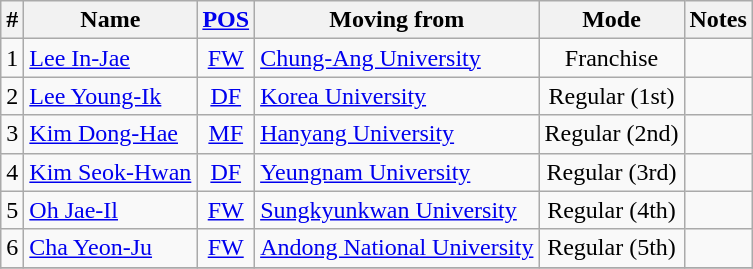<table class="wikitable sortable" style="text-align:center">
<tr>
<th>#</th>
<th>Name</th>
<th><a href='#'>POS</a></th>
<th>Moving from</th>
<th>Mode</th>
<th>Notes</th>
</tr>
<tr>
<td>1</td>
<td align=left> <a href='#'>Lee In-Jae</a></td>
<td><a href='#'>FW</a></td>
<td align=left> <a href='#'>Chung-Ang University</a></td>
<td>Franchise</td>
<td></td>
</tr>
<tr>
<td>2</td>
<td align=left> <a href='#'>Lee Young-Ik</a></td>
<td><a href='#'>DF</a></td>
<td align=left> <a href='#'>Korea University</a></td>
<td>Regular (1st)</td>
<td></td>
</tr>
<tr>
<td>3</td>
<td align=left> <a href='#'>Kim Dong-Hae</a></td>
<td><a href='#'>MF</a></td>
<td align=left> <a href='#'>Hanyang University</a></td>
<td>Regular (2nd)</td>
<td></td>
</tr>
<tr>
<td>4</td>
<td align=left> <a href='#'>Kim Seok-Hwan</a></td>
<td><a href='#'>DF</a></td>
<td align=left> <a href='#'>Yeungnam University</a></td>
<td>Regular (3rd)</td>
<td></td>
</tr>
<tr>
<td>5</td>
<td align=left> <a href='#'>Oh Jae-Il</a></td>
<td><a href='#'>FW</a></td>
<td align=left> <a href='#'>Sungkyunkwan University</a></td>
<td>Regular (4th)</td>
<td></td>
</tr>
<tr>
<td>6</td>
<td align=left> <a href='#'>Cha Yeon-Ju</a></td>
<td><a href='#'>FW</a></td>
<td align=left> <a href='#'>Andong National University</a></td>
<td>Regular (5th)</td>
<td></td>
</tr>
<tr>
</tr>
</table>
